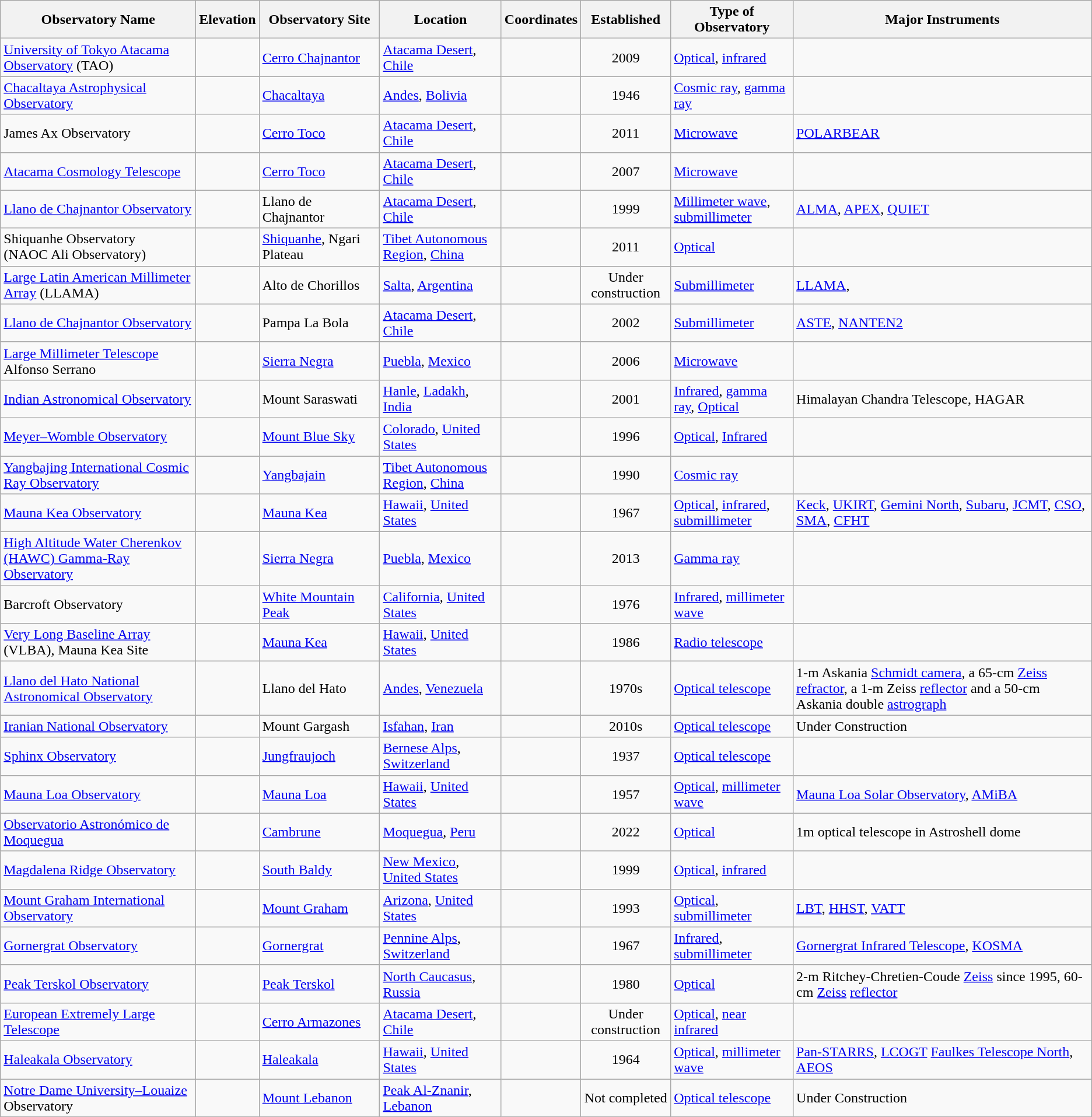<table class="wikitable sortable">
<tr>
<th>Observatory Name</th>
<th>Elevation</th>
<th>Observatory Site</th>
<th>Location</th>
<th>Coordinates</th>
<th>Established</th>
<th>Type of Observatory</th>
<th>Major Instruments</th>
</tr>
<tr>
<td><a href='#'>University of Tokyo Atacama Observatory</a> (TAO)</td>
<td></td>
<td><a href='#'>Cerro Chajnantor</a></td>
<td><a href='#'>Atacama Desert</a>, <a href='#'>Chile</a></td>
<td></td>
<td align=center>2009</td>
<td><a href='#'>Optical</a>, <a href='#'>infrared</a></td>
<td></td>
</tr>
<tr>
<td><a href='#'>Chacaltaya Astrophysical Observatory</a></td>
<td></td>
<td><a href='#'>Chacaltaya</a></td>
<td><a href='#'>Andes</a>, <a href='#'>Bolivia</a></td>
<td></td>
<td align=center>1946</td>
<td><a href='#'>Cosmic ray</a>, <a href='#'>gamma ray</a></td>
<td></td>
</tr>
<tr>
<td>James Ax Observatory</td>
<td></td>
<td><a href='#'>Cerro Toco</a></td>
<td><a href='#'>Atacama Desert</a>, <a href='#'>Chile</a></td>
<td></td>
<td align=center>2011</td>
<td><a href='#'>Microwave</a></td>
<td><a href='#'>POLARBEAR</a></td>
</tr>
<tr>
<td><a href='#'>Atacama Cosmology Telescope</a></td>
<td></td>
<td><a href='#'>Cerro Toco</a></td>
<td><a href='#'>Atacama Desert</a>, <a href='#'>Chile</a></td>
<td></td>
<td align=center>2007</td>
<td><a href='#'>Microwave</a></td>
<td></td>
</tr>
<tr>
<td><a href='#'>Llano de Chajnantor Observatory</a></td>
<td></td>
<td>Llano de Chajnantor</td>
<td><a href='#'>Atacama Desert</a>, <a href='#'>Chile</a></td>
<td></td>
<td align=center>1999</td>
<td><a href='#'>Millimeter wave</a>, <a href='#'>submillimeter</a></td>
<td><a href='#'>ALMA</a>, <a href='#'>APEX</a>, <a href='#'>QUIET</a></td>
</tr>
<tr>
<td>Shiquanhe Observatory <br>(NAOC Ali Observatory)</td>
<td></td>
<td><a href='#'>Shiquanhe</a>, Ngari Plateau</td>
<td><a href='#'>Tibet Autonomous Region</a>, <a href='#'>China</a></td>
<td></td>
<td align=center>2011</td>
<td><a href='#'>Optical</a></td>
</tr>
<tr>
<td><a href='#'>Large Latin American Millimeter Array</a> (LLAMA)</td>
<td></td>
<td>Alto de Chorillos</td>
<td><a href='#'>Salta</a>, <a href='#'>Argentina</a></td>
<td></td>
<td align=center>Under construction</td>
<td><a href='#'>Submillimeter</a></td>
<td><a href='#'>LLAMA</a>, </td>
</tr>
<tr>
<td><a href='#'>Llano de Chajnantor Observatory</a></td>
<td></td>
<td>Pampa La Bola</td>
<td><a href='#'>Atacama Desert</a>, <a href='#'>Chile</a></td>
<td></td>
<td align=center>2002</td>
<td><a href='#'>Submillimeter</a></td>
<td><a href='#'>ASTE</a>, <a href='#'>NANTEN2</a></td>
</tr>
<tr>
<td><a href='#'>Large Millimeter Telescope</a> Alfonso Serrano</td>
<td></td>
<td><a href='#'>Sierra Negra</a></td>
<td><a href='#'>Puebla</a>, <a href='#'>Mexico</a></td>
<td></td>
<td align=center>2006</td>
<td><a href='#'>Microwave</a></td>
<td></td>
</tr>
<tr>
<td><a href='#'>Indian Astronomical Observatory</a></td>
<td></td>
<td>Mount Saraswati</td>
<td><a href='#'>Hanle</a>, <a href='#'>Ladakh</a>, <a href='#'>India</a></td>
<td></td>
<td align=center>2001</td>
<td><a href='#'>Infrared</a>, <a href='#'>gamma ray</a>, <a href='#'>Optical</a></td>
<td>Himalayan Chandra Telescope, HAGAR</td>
</tr>
<tr>
<td><a href='#'>Meyer–Womble Observatory</a></td>
<td></td>
<td><a href='#'>Mount Blue Sky</a></td>
<td><a href='#'>Colorado</a>, <a href='#'>United States</a></td>
<td></td>
<td align=center>1996</td>
<td><a href='#'>Optical</a>, <a href='#'>Infrared</a></td>
<td></td>
</tr>
<tr>
<td><a href='#'>Yangbajing International Cosmic Ray Observatory</a></td>
<td></td>
<td><a href='#'>Yangbajain</a></td>
<td><a href='#'>Tibet Autonomous Region</a>, <a href='#'>China</a></td>
<td></td>
<td align=center>1990</td>
<td><a href='#'>Cosmic ray</a></td>
<td></td>
</tr>
<tr>
<td><a href='#'>Mauna Kea Observatory</a></td>
<td></td>
<td><a href='#'>Mauna Kea</a></td>
<td><a href='#'>Hawaii</a>, <a href='#'>United States</a></td>
<td></td>
<td align=center>1967</td>
<td><a href='#'>Optical</a>, <a href='#'>infrared</a>, <a href='#'>submillimeter</a></td>
<td><a href='#'>Keck</a>, <a href='#'>UKIRT</a>, <a href='#'>Gemini North</a>, <a href='#'>Subaru</a>, <a href='#'>JCMT</a>, <a href='#'>CSO</a>, <a href='#'>SMA</a>, <a href='#'>CFHT</a></td>
</tr>
<tr>
<td><a href='#'>High Altitude Water Cherenkov (HAWC) Gamma-Ray Observatory</a></td>
<td></td>
<td><a href='#'>Sierra Negra</a></td>
<td><a href='#'>Puebla</a>, <a href='#'>Mexico</a></td>
<td></td>
<td align=center>2013</td>
<td><a href='#'>Gamma ray</a></td>
<td></td>
</tr>
<tr>
<td>Barcroft Observatory</td>
<td></td>
<td><a href='#'>White Mountain Peak</a></td>
<td><a href='#'>California</a>, <a href='#'>United States</a></td>
<td></td>
<td align=center>1976</td>
<td><a href='#'>Infrared</a>, <a href='#'>millimeter wave</a></td>
<td></td>
</tr>
<tr>
<td><a href='#'>Very Long Baseline Array</a> (VLBA), Mauna Kea Site</td>
<td></td>
<td><a href='#'>Mauna Kea</a></td>
<td><a href='#'>Hawaii</a>, <a href='#'>United States</a></td>
<td></td>
<td align=center>1986</td>
<td><a href='#'>Radio telescope</a></td>
<td></td>
</tr>
<tr>
<td><a href='#'>Llano del Hato National Astronomical Observatory</a></td>
<td></td>
<td>Llano del Hato</td>
<td><a href='#'>Andes</a>, <a href='#'>Venezuela</a></td>
<td></td>
<td align=center>1970s</td>
<td><a href='#'>Optical telescope</a></td>
<td>1-m Askania <a href='#'>Schmidt camera</a>, a 65-cm <a href='#'>Zeiss</a> <a href='#'>refractor</a>, a 1-m Zeiss <a href='#'>reflector</a> and a 50-cm Askania double <a href='#'>astrograph</a></td>
</tr>
<tr>
<td><a href='#'>Iranian National Observatory</a></td>
<td></td>
<td>Mount Gargash</td>
<td><a href='#'>Isfahan</a>, <a href='#'>Iran</a></td>
<td></td>
<td align=center>2010s</td>
<td><a href='#'>Optical telescope</a></td>
<td>Under Construction</td>
</tr>
<tr>
<td><a href='#'>Sphinx Observatory</a></td>
<td></td>
<td><a href='#'>Jungfraujoch</a></td>
<td><a href='#'>Bernese Alps</a>, <a href='#'>Switzerland</a></td>
<td></td>
<td align=center>1937</td>
<td><a href='#'>Optical telescope</a></td>
<td></td>
</tr>
<tr>
<td><a href='#'>Mauna Loa Observatory</a></td>
<td></td>
<td><a href='#'>Mauna Loa</a></td>
<td><a href='#'>Hawaii</a>, <a href='#'>United States</a></td>
<td></td>
<td align=center>1957</td>
<td><a href='#'>Optical</a>, <a href='#'>millimeter wave</a></td>
<td><a href='#'>Mauna Loa Solar Observatory</a>, <a href='#'>AMiBA</a></td>
</tr>
<tr>
<td><a href='#'>Observatorio Astronómico de Moquegua</a></td>
<td></td>
<td><a href='#'>Cambrune</a></td>
<td><a href='#'>Moquegua</a>, <a href='#'>Peru</a></td>
<td></td>
<td align=center>2022</td>
<td><a href='#'>Optical</a></td>
<td>1m optical telescope in Astroshell dome</td>
</tr>
<tr>
<td><a href='#'>Magdalena Ridge Observatory</a></td>
<td></td>
<td><a href='#'>South Baldy</a></td>
<td><a href='#'>New Mexico</a>, <a href='#'>United States</a></td>
<td></td>
<td align=center>1999</td>
<td><a href='#'>Optical</a>, <a href='#'>infrared</a></td>
<td></td>
</tr>
<tr>
<td><a href='#'>Mount Graham International Observatory</a></td>
<td></td>
<td><a href='#'>Mount Graham</a></td>
<td><a href='#'>Arizona</a>, <a href='#'>United States</a></td>
<td></td>
<td align=center>1993</td>
<td><a href='#'>Optical</a>, <a href='#'>submillimeter</a></td>
<td><a href='#'>LBT</a>, <a href='#'>HHST</a>, <a href='#'>VATT</a></td>
</tr>
<tr>
<td><a href='#'>Gornergrat Observatory</a></td>
<td></td>
<td><a href='#'>Gornergrat</a></td>
<td><a href='#'>Pennine Alps</a>, <a href='#'>Switzerland</a></td>
<td></td>
<td align=center>1967</td>
<td><a href='#'>Infrared</a>, <a href='#'>submillimeter</a></td>
<td><a href='#'>Gornergrat Infrared Telescope</a>, <a href='#'>KOSMA</a></td>
</tr>
<tr>
<td><a href='#'>Peak Terskol Observatory</a></td>
<td></td>
<td><a href='#'>Peak Terskol</a></td>
<td><a href='#'>North Caucasus</a>, <a href='#'>Russia</a></td>
<td></td>
<td align=center>1980</td>
<td><a href='#'>Optical</a></td>
<td>2-m Ritchey-Chretien-Coude <a href='#'>Zeiss</a> since 1995, 60-cm <a href='#'>Zeiss</a> <a href='#'>reflector</a></td>
</tr>
<tr>
<td><a href='#'>European Extremely Large Telescope</a></td>
<td></td>
<td><a href='#'>Cerro Armazones</a></td>
<td><a href='#'>Atacama Desert</a>, <a href='#'>Chile</a></td>
<td></td>
<td align=center>Under construction</td>
<td><a href='#'>Optical</a>, <a href='#'>near infrared</a></td>
<td></td>
</tr>
<tr>
<td><a href='#'>Haleakala Observatory</a></td>
<td></td>
<td><a href='#'>Haleakala</a></td>
<td><a href='#'>Hawaii</a>, <a href='#'>United States</a></td>
<td></td>
<td align=center>1964</td>
<td><a href='#'>Optical</a>, <a href='#'>millimeter wave</a></td>
<td><a href='#'>Pan-STARRS</a>, <a href='#'>LCOGT</a> <a href='#'>Faulkes Telescope North</a>, <a href='#'>AEOS</a></td>
</tr>
<tr>
<td><a href='#'>Notre Dame University–Louaize</a> Observatory</td>
<td></td>
<td><a href='#'>Mount Lebanon</a></td>
<td><a href='#'>Peak Al-Znanir</a>, <a href='#'>Lebanon</a></td>
<td></td>
<td align=center>Not completed</td>
<td><a href='#'>Optical telescope</a></td>
<td>Under Construction</td>
</tr>
</table>
